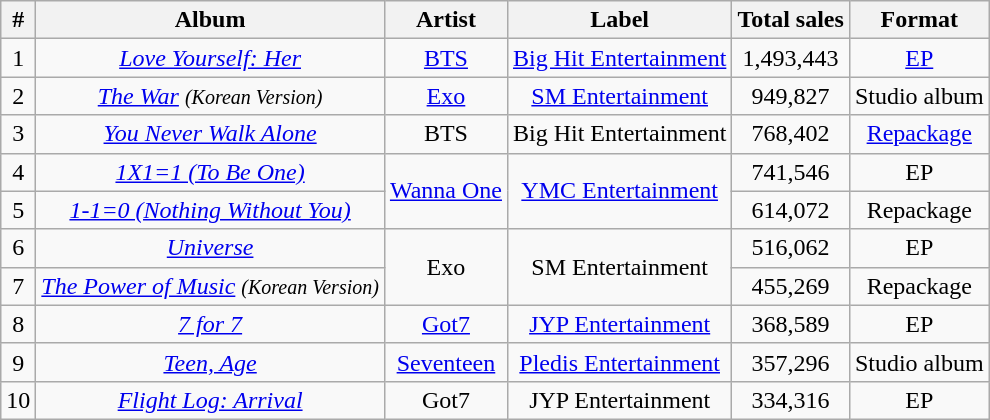<table class="wikitable" style="text-align: center">
<tr>
<th>#</th>
<th>Album</th>
<th>Artist</th>
<th>Label</th>
<th>Total sales</th>
<th>Format</th>
</tr>
<tr>
<td>1</td>
<td><em><a href='#'>Love Yourself: Her</a></em></td>
<td><a href='#'>BTS</a></td>
<td><a href='#'>Big Hit Entertainment</a></td>
<td>1,493,443</td>
<td><a href='#'>EP</a></td>
</tr>
<tr>
<td>2</td>
<td><em><a href='#'>The War</a> <small>(Korean Version)</small></em></td>
<td><a href='#'>Exo</a></td>
<td><a href='#'>SM Entertainment</a></td>
<td>949,827</td>
<td>Studio album</td>
</tr>
<tr>
<td>3</td>
<td><em><a href='#'>You Never Walk Alone</a></em></td>
<td>BTS</td>
<td>Big Hit Entertainment</td>
<td>768,402</td>
<td><a href='#'>Repackage</a></td>
</tr>
<tr>
<td>4</td>
<td><em><a href='#'>1X1=1 (To Be One)</a></em></td>
<td rowspan="2"><a href='#'>Wanna One</a></td>
<td rowspan="2"><a href='#'>YMC Entertainment</a></td>
<td>741,546</td>
<td>EP</td>
</tr>
<tr>
<td>5</td>
<td><em><a href='#'>1-1=0 (Nothing Without You)</a></em></td>
<td>614,072</td>
<td>Repackage</td>
</tr>
<tr>
<td>6</td>
<td><em><a href='#'>Universe</a></em></td>
<td rowspan="2">Exo</td>
<td rowspan="2">SM Entertainment</td>
<td>516,062</td>
<td>EP</td>
</tr>
<tr>
<td>7</td>
<td><em><a href='#'>The Power of Music</a> <small>(Korean Version)</small></em></td>
<td>455,269</td>
<td>Repackage</td>
</tr>
<tr>
<td>8</td>
<td><em><a href='#'>7 for 7</a></em></td>
<td><a href='#'>Got7</a></td>
<td><a href='#'>JYP Entertainment</a></td>
<td>368,589</td>
<td>EP</td>
</tr>
<tr>
<td>9</td>
<td><em><a href='#'>Teen, Age</a></em></td>
<td><a href='#'>Seventeen</a></td>
<td><a href='#'>Pledis Entertainment</a></td>
<td>357,296</td>
<td>Studio album</td>
</tr>
<tr>
<td>10</td>
<td><em><a href='#'>Flight Log: Arrival </a></em></td>
<td>Got7</td>
<td>JYP Entertainment</td>
<td>334,316</td>
<td>EP</td>
</tr>
</table>
